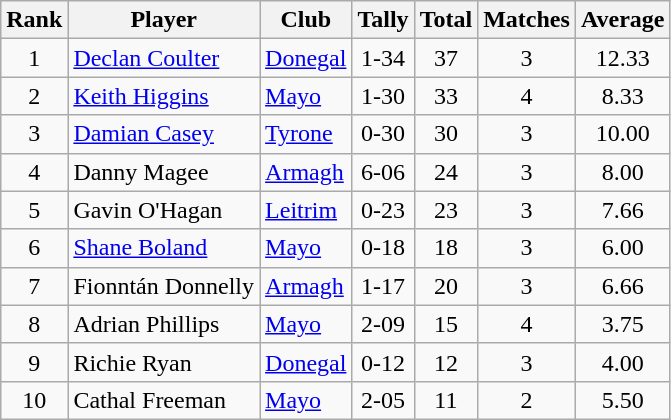<table class="wikitable">
<tr>
<th>Rank</th>
<th>Player</th>
<th>Club</th>
<th>Tally</th>
<th>Total</th>
<th>Matches</th>
<th>Average</th>
</tr>
<tr>
<td rowspan=1 align=center>1</td>
<td><a href='#'>Declan Coulter</a></td>
<td><a href='#'>Donegal</a></td>
<td align=center>1-34</td>
<td align=center>37</td>
<td align=center>3</td>
<td align=center>12.33</td>
</tr>
<tr>
<td rowspan=1 align=center>2</td>
<td><a href='#'>Keith Higgins</a></td>
<td><a href='#'>Mayo</a></td>
<td align=center>1-30</td>
<td align=center>33</td>
<td align=center>4</td>
<td align=center>8.33</td>
</tr>
<tr>
<td rowspan=1 align=center>3</td>
<td><a href='#'>Damian Casey</a></td>
<td><a href='#'>Tyrone</a></td>
<td align=center>0-30</td>
<td align=center>30</td>
<td align=center>3</td>
<td align=center>10.00</td>
</tr>
<tr>
<td rowspan=1 align=center>4</td>
<td>Danny Magee</td>
<td><a href='#'>Armagh</a></td>
<td align=center>6-06</td>
<td align=center>24</td>
<td align=center>3</td>
<td align=center>8.00</td>
</tr>
<tr>
<td rowspan=1 align=center>5</td>
<td>Gavin O'Hagan</td>
<td><a href='#'>Leitrim</a></td>
<td align=center>0-23</td>
<td align=center>23</td>
<td align=center>3</td>
<td align=center>7.66</td>
</tr>
<tr>
<td rowspan=1 align=center>6</td>
<td><a href='#'>Shane Boland</a></td>
<td><a href='#'>Mayo</a></td>
<td align=center>0-18</td>
<td align=center>18</td>
<td align=center>3</td>
<td align=center>6.00</td>
</tr>
<tr>
<td rowspan=1 align=center>7</td>
<td>Fionntán Donnelly</td>
<td><a href='#'>Armagh</a></td>
<td align=center>1-17</td>
<td align=center>20</td>
<td align=center>3</td>
<td align=center>6.66</td>
</tr>
<tr>
<td rowspan=1 align=center>8</td>
<td>Adrian Phillips</td>
<td><a href='#'>Mayo</a></td>
<td align=center>2-09</td>
<td align=center>15</td>
<td align=center>4</td>
<td align=center>3.75</td>
</tr>
<tr>
<td rowspan=1 align=center>9</td>
<td>Richie Ryan</td>
<td><a href='#'>Donegal</a></td>
<td align=center>0-12</td>
<td align=center>12</td>
<td align=center>3</td>
<td align=center>4.00</td>
</tr>
<tr>
<td rowspan=1 align=center>10</td>
<td>Cathal Freeman</td>
<td><a href='#'>Mayo</a></td>
<td align=center>2-05</td>
<td align=center>11</td>
<td align=center>2</td>
<td align=center>5.50</td>
</tr>
</table>
